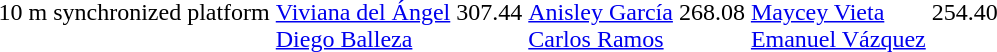<table>
<tr>
<td>10 m synchronized platform</td>
<td><br><a href='#'>Viviana del Ángel</a><br><a href='#'>Diego Balleza</a></td>
<td>307.44</td>
<td><br><a href='#'>Anisley García</a><br><a href='#'>Carlos Ramos</a></td>
<td>268.08</td>
<td><br><a href='#'>Maycey Vieta</a><br><a href='#'>Emanuel Vázquez</a></td>
<td>254.40</td>
</tr>
</table>
